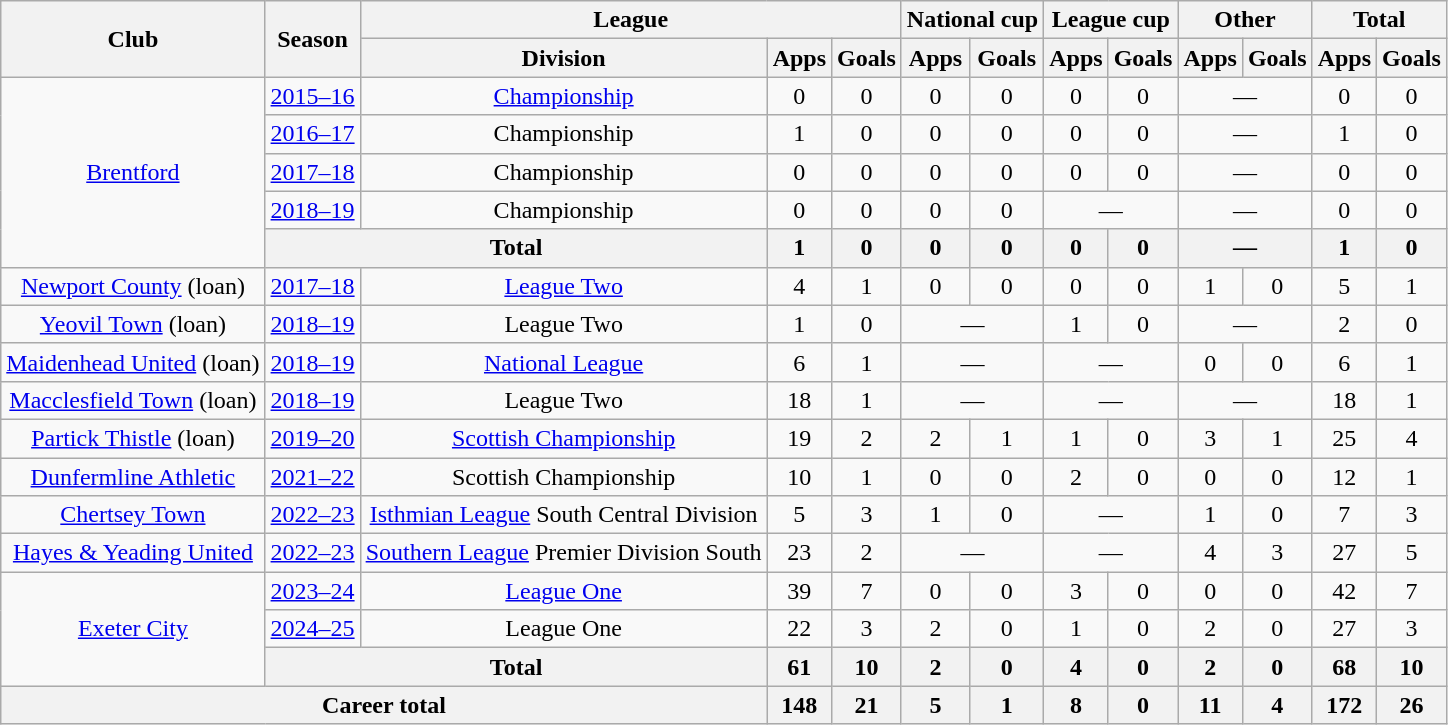<table class="wikitable" style="text-align: center">
<tr>
<th rowspan="2">Club</th>
<th rowspan="2">Season</th>
<th colspan="3">League</th>
<th colspan="2">National cup</th>
<th colspan="2">League cup</th>
<th colspan="2">Other</th>
<th colspan="2">Total</th>
</tr>
<tr>
<th>Division</th>
<th>Apps</th>
<th>Goals</th>
<th>Apps</th>
<th>Goals</th>
<th>Apps</th>
<th>Goals</th>
<th>Apps</th>
<th>Goals</th>
<th>Apps</th>
<th>Goals</th>
</tr>
<tr>
<td rowspan="5"><a href='#'>Brentford</a></td>
<td><a href='#'>2015–16</a></td>
<td><a href='#'>Championship</a></td>
<td>0</td>
<td>0</td>
<td>0</td>
<td>0</td>
<td>0</td>
<td>0</td>
<td colspan="2">—</td>
<td>0</td>
<td>0</td>
</tr>
<tr>
<td><a href='#'>2016–17</a></td>
<td>Championship</td>
<td>1</td>
<td>0</td>
<td>0</td>
<td>0</td>
<td>0</td>
<td>0</td>
<td colspan="2">—</td>
<td>1</td>
<td>0</td>
</tr>
<tr>
<td><a href='#'>2017–18</a></td>
<td>Championship</td>
<td>0</td>
<td>0</td>
<td>0</td>
<td>0</td>
<td>0</td>
<td>0</td>
<td colspan="2">—</td>
<td>0</td>
<td>0</td>
</tr>
<tr>
<td><a href='#'>2018–19</a></td>
<td>Championship</td>
<td>0</td>
<td>0</td>
<td>0</td>
<td>0</td>
<td colspan="2">—</td>
<td colspan="2">—</td>
<td>0</td>
<td>0</td>
</tr>
<tr>
<th colspan="2">Total</th>
<th>1</th>
<th>0</th>
<th>0</th>
<th>0</th>
<th>0</th>
<th>0</th>
<th colspan="2">—</th>
<th>1</th>
<th>0</th>
</tr>
<tr>
<td><a href='#'>Newport County</a> (loan)</td>
<td><a href='#'>2017–18</a></td>
<td><a href='#'>League Two</a></td>
<td>4</td>
<td>1</td>
<td>0</td>
<td>0</td>
<td>0</td>
<td>0</td>
<td>1</td>
<td>0</td>
<td>5</td>
<td>1</td>
</tr>
<tr>
<td><a href='#'>Yeovil Town</a> (loan)</td>
<td><a href='#'>2018–19</a></td>
<td>League Two</td>
<td>1</td>
<td>0</td>
<td colspan="2">—</td>
<td>1</td>
<td>0</td>
<td colspan="2">—</td>
<td>2</td>
<td>0</td>
</tr>
<tr>
<td><a href='#'>Maidenhead United</a> (loan)</td>
<td><a href='#'>2018–19</a></td>
<td><a href='#'>National League</a></td>
<td>6</td>
<td>1</td>
<td colspan="2">—</td>
<td colspan="2">—</td>
<td>0</td>
<td>0</td>
<td>6</td>
<td>1</td>
</tr>
<tr>
<td><a href='#'>Macclesfield Town</a> (loan)</td>
<td><a href='#'>2018–19</a></td>
<td>League Two</td>
<td>18</td>
<td>1</td>
<td colspan="2">—</td>
<td colspan="2">—</td>
<td colspan="2">—</td>
<td>18</td>
<td>1</td>
</tr>
<tr>
<td><a href='#'>Partick Thistle</a> (loan)</td>
<td><a href='#'>2019–20</a></td>
<td><a href='#'>Scottish Championship</a></td>
<td>19</td>
<td>2</td>
<td>2</td>
<td>1</td>
<td>1</td>
<td>0</td>
<td>3</td>
<td>1</td>
<td>25</td>
<td>4</td>
</tr>
<tr>
<td><a href='#'>Dunfermline Athletic</a></td>
<td><a href='#'>2021–22</a></td>
<td>Scottish Championship</td>
<td>10</td>
<td>1</td>
<td>0</td>
<td>0</td>
<td>2</td>
<td>0</td>
<td>0</td>
<td>0</td>
<td>12</td>
<td>1</td>
</tr>
<tr>
<td><a href='#'>Chertsey Town</a></td>
<td><a href='#'>2022–23</a></td>
<td><a href='#'>Isthmian League</a> South Central Division</td>
<td>5</td>
<td>3</td>
<td>1</td>
<td>0</td>
<td colspan="2">—</td>
<td>1</td>
<td>0</td>
<td>7</td>
<td>3</td>
</tr>
<tr>
<td><a href='#'>Hayes & Yeading United</a></td>
<td><a href='#'>2022–23</a></td>
<td><a href='#'>Southern League</a> Premier Division South</td>
<td>23</td>
<td>2</td>
<td colspan="2">—</td>
<td colspan="2">—</td>
<td>4</td>
<td>3</td>
<td>27</td>
<td>5</td>
</tr>
<tr>
<td rowspan="3"><a href='#'>Exeter City</a></td>
<td><a href='#'>2023–24</a></td>
<td><a href='#'>League One</a></td>
<td>39</td>
<td>7</td>
<td>0</td>
<td>0</td>
<td>3</td>
<td>0</td>
<td>0</td>
<td>0</td>
<td>42</td>
<td>7</td>
</tr>
<tr>
<td><a href='#'>2024–25</a></td>
<td>League One</td>
<td>22</td>
<td>3</td>
<td>2</td>
<td>0</td>
<td>1</td>
<td>0</td>
<td>2</td>
<td>0</td>
<td>27</td>
<td>3</td>
</tr>
<tr>
<th colspan="2">Total</th>
<th>61</th>
<th>10</th>
<th>2</th>
<th>0</th>
<th>4</th>
<th>0</th>
<th>2</th>
<th>0</th>
<th>68</th>
<th>10</th>
</tr>
<tr>
<th colspan="3">Career total</th>
<th>148</th>
<th>21</th>
<th>5</th>
<th>1</th>
<th>8</th>
<th>0</th>
<th>11</th>
<th>4</th>
<th>172</th>
<th>26</th>
</tr>
</table>
